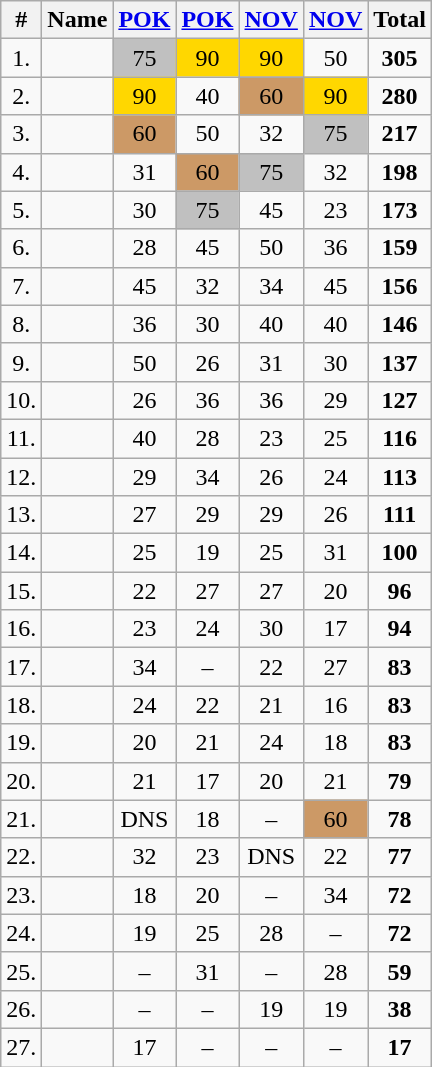<table class="wikitable" style="text-align:center;">
<tr>
<th>#</th>
<th>Name</th>
<th><a href='#'>POK</a><br></th>
<th><a href='#'>POK</a><br></th>
<th><a href='#'>NOV</a><br></th>
<th><a href='#'>NOV</a><br></th>
<th><strong>Total</strong></th>
</tr>
<tr>
<td>1.</td>
<td align="left"></td>
<td bgcolor="silver">75</td>
<td bgcolor="gold">90</td>
<td bgcolor="gold">90</td>
<td>50</td>
<td><strong>305</strong></td>
</tr>
<tr>
<td>2.</td>
<td align="left"></td>
<td bgcolor="gold">90</td>
<td>40</td>
<td bgcolor="CC9966">60</td>
<td bgcolor="gold">90</td>
<td><strong>280</strong></td>
</tr>
<tr>
<td>3.</td>
<td align="left"></td>
<td bgcolor="CC9966">60</td>
<td>50</td>
<td>32</td>
<td bgcolor="silver">75</td>
<td><strong>217</strong></td>
</tr>
<tr>
<td>4.</td>
<td align="left"></td>
<td>31</td>
<td bgcolor="CC9966">60</td>
<td bgcolor="silver">75</td>
<td>32</td>
<td><strong>198</strong></td>
</tr>
<tr>
<td>5.</td>
<td align="left"></td>
<td>30</td>
<td bgcolor="silver">75</td>
<td>45</td>
<td>23</td>
<td><strong>173</strong></td>
</tr>
<tr>
<td>6.</td>
<td align="left"></td>
<td>28</td>
<td>45</td>
<td>50</td>
<td>36</td>
<td><strong>159</strong></td>
</tr>
<tr>
<td>7.</td>
<td align="left"></td>
<td>45</td>
<td>32</td>
<td>34</td>
<td>45</td>
<td><strong>156</strong></td>
</tr>
<tr>
<td>8.</td>
<td align="left"></td>
<td>36</td>
<td>30</td>
<td>40</td>
<td>40</td>
<td><strong>146</strong></td>
</tr>
<tr>
<td>9.</td>
<td align="left"></td>
<td>50</td>
<td>26</td>
<td>31</td>
<td>30</td>
<td><strong>137</strong></td>
</tr>
<tr>
<td>10.</td>
<td align="left"></td>
<td>26</td>
<td>36</td>
<td>36</td>
<td>29</td>
<td><strong>127</strong></td>
</tr>
<tr>
<td>11.</td>
<td align="left"></td>
<td>40</td>
<td>28</td>
<td>23</td>
<td>25</td>
<td><strong>116</strong></td>
</tr>
<tr>
<td>12.</td>
<td align="left"></td>
<td>29</td>
<td>34</td>
<td>26</td>
<td>24</td>
<td><strong>113</strong></td>
</tr>
<tr>
<td>13.</td>
<td align="left"></td>
<td>27</td>
<td>29</td>
<td>29</td>
<td>26</td>
<td><strong>111</strong></td>
</tr>
<tr>
<td>14.</td>
<td align="left"></td>
<td>25</td>
<td>19</td>
<td>25</td>
<td>31</td>
<td><strong>100</strong></td>
</tr>
<tr>
<td>15.</td>
<td align="left"></td>
<td>22</td>
<td>27</td>
<td>27</td>
<td>20</td>
<td><strong>96</strong></td>
</tr>
<tr>
<td>16.</td>
<td align="left"></td>
<td>23</td>
<td>24</td>
<td>30</td>
<td>17</td>
<td><strong>94</strong></td>
</tr>
<tr>
<td>17.</td>
<td align="left"></td>
<td>34</td>
<td>–</td>
<td>22</td>
<td>27</td>
<td><strong>83</strong></td>
</tr>
<tr>
<td>18.</td>
<td align="left"></td>
<td>24</td>
<td>22</td>
<td>21</td>
<td>16</td>
<td><strong>83</strong></td>
</tr>
<tr>
<td>19.</td>
<td align="left"></td>
<td>20</td>
<td>21</td>
<td>24</td>
<td>18</td>
<td><strong>83</strong></td>
</tr>
<tr>
<td>20.</td>
<td align="left"></td>
<td>21</td>
<td>17</td>
<td>20</td>
<td>21</td>
<td><strong>79</strong></td>
</tr>
<tr>
<td>21.</td>
<td align="left"></td>
<td>DNS</td>
<td>18</td>
<td>–</td>
<td bgcolor="CC9966">60</td>
<td><strong>78</strong></td>
</tr>
<tr>
<td>22.</td>
<td align="left"></td>
<td>32</td>
<td>23</td>
<td>DNS</td>
<td>22</td>
<td><strong>77</strong></td>
</tr>
<tr>
<td>23.</td>
<td align="left"></td>
<td>18</td>
<td>20</td>
<td>–</td>
<td>34</td>
<td><strong>72</strong></td>
</tr>
<tr>
<td>24.</td>
<td align="left"></td>
<td>19</td>
<td>25</td>
<td>28</td>
<td>–</td>
<td><strong>72</strong></td>
</tr>
<tr>
<td>25.</td>
<td align="left"></td>
<td>–</td>
<td>31</td>
<td>–</td>
<td>28</td>
<td><strong>59</strong></td>
</tr>
<tr>
<td>26.</td>
<td align="left"></td>
<td>–</td>
<td>–</td>
<td>19</td>
<td>19</td>
<td><strong>38</strong></td>
</tr>
<tr>
<td>27.</td>
<td align="left"></td>
<td>17</td>
<td>–</td>
<td>–</td>
<td>–</td>
<td><strong>17</strong></td>
</tr>
</table>
